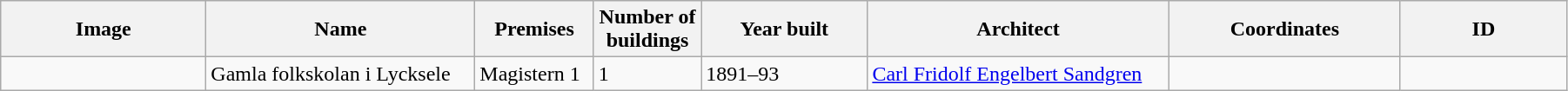<table class="wikitable" width="95%">
<tr>
<th width="150">Image</th>
<th>Name</th>
<th>Premises</th>
<th width="75">Number of<br>buildings</th>
<th width="120">Year built</th>
<th>Architect</th>
<th width="170">Coordinates</th>
<th width="120">ID</th>
</tr>
<tr>
<td></td>
<td Gamla folkskolan, Lycksele Municipality>Gamla folkskolan i Lycksele</td>
<td>Magistern 1</td>
<td>1</td>
<td>1891–93</td>
<td><a href='#'>Carl Fridolf Engelbert Sandgren</a></td>
<td></td>
<td></td>
</tr>
</table>
